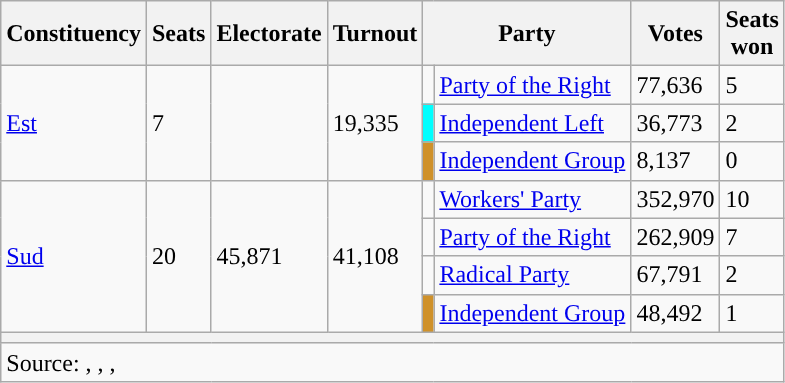<table class="wikitable">
<tr>
<th>Constituency</th>
<th>Seats</th>
<th>Electorate</th>
<th>Turnout</th>
<th colspan="2">Party</th>
<th>Votes</th>
<th>Seats<br>won</th>
</tr>
<tr>
<td rowspan="3"><a href='#'>Est</a></td>
<td rowspan="3">7</td>
<td rowspan="3"></td>
<td rowspan="3">19,335</td>
<td></td>
<td><a href='#'>Party of the Right</a></td>
<td>77,636</td>
<td>5</td>
</tr>
<tr>
<td style="color:inherit;background:#00FFFF"></td>
<td><a href='#'>Independent Left</a></td>
<td>36,773</td>
<td>2</td>
</tr>
<tr>
<td style="color:inherit;background:#CF912A"></td>
<td><a href='#'>Independent Group</a></td>
<td>8,137</td>
<td>0</td>
</tr>
<tr>
<td rowspan="4"><a href='#'>Sud</a></td>
<td rowspan="4">20</td>
<td rowspan="4">45,871</td>
<td rowspan="4">41,108</td>
<td></td>
<td><a href='#'>Workers' Party</a></td>
<td>352,970</td>
<td>10</td>
</tr>
<tr>
<td></td>
<td><a href='#'>Party of the Right</a></td>
<td>262,909</td>
<td>7</td>
</tr>
<tr>
<td></td>
<td><a href='#'>Radical Party</a></td>
<td>67,791</td>
<td>2</td>
</tr>
<tr>
<td style="color:inherit;background:#CF912A"></td>
<td><a href='#'>Independent Group</a></td>
<td>48,492</td>
<td>1</td>
</tr>
<tr>
<th colspan="8"></th>
</tr>
<tr>
<td colspan="8">Source: , , , </td>
</tr>
</table>
